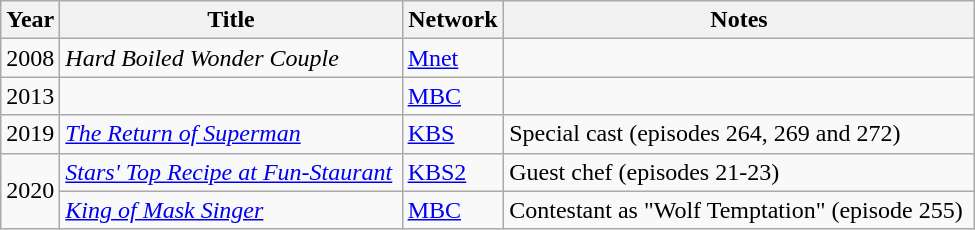<table class="wikitable" style="width:650px">
<tr>
<th width=10>Year</th>
<th>Title</th>
<th>Network</th>
<th>Notes</th>
</tr>
<tr>
<td>2008</td>
<td><em>Hard Boiled Wonder Couple</em></td>
<td><a href='#'>Mnet</a></td>
<td></td>
</tr>
<tr>
<td>2013</td>
<td><em></em></td>
<td><a href='#'>MBC</a></td>
<td></td>
</tr>
<tr>
<td>2019</td>
<td><em><a href='#'>The Return of Superman</a></em></td>
<td><a href='#'>KBS</a></td>
<td>Special cast (episodes 264, 269 and 272)<br></td>
</tr>
<tr>
<td rowspan=2>2020</td>
<td><em><a href='#'>Stars' Top Recipe at Fun-Staurant</a></em></td>
<td><a href='#'>KBS2</a></td>
<td>Guest chef (episodes 21-23)</td>
</tr>
<tr>
<td><em><a href='#'>King of Mask Singer</a></em></td>
<td><a href='#'>MBC</a></td>
<td>Contestant as "Wolf Temptation" (episode 255)</td>
</tr>
</table>
